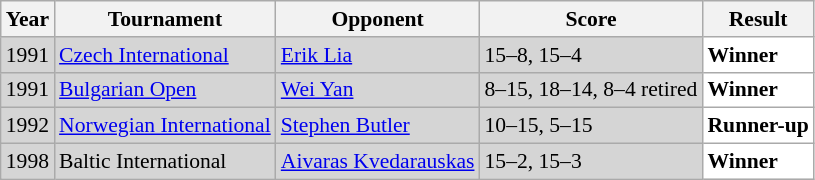<table class="sortable wikitable" style="font-size: 90%;">
<tr>
<th>Year</th>
<th>Tournament</th>
<th>Opponent</th>
<th>Score</th>
<th>Result</th>
</tr>
<tr style="background:#D5D5D5">
<td align="center">1991</td>
<td align="left"><a href='#'>Czech International</a></td>
<td align="left"> <a href='#'>Erik Lia</a></td>
<td align="left">15–8, 15–4</td>
<td style="text-align:left; background:white"> <strong>Winner</strong></td>
</tr>
<tr style="background:#D5D5D5">
<td align="center">1991</td>
<td align="left"><a href='#'>Bulgarian Open</a></td>
<td align="left"> <a href='#'>Wei Yan</a></td>
<td align="left">8–15, 18–14, 8–4 retired</td>
<td style="text-align:left; background:white"> <strong>Winner</strong></td>
</tr>
<tr style="background:#D5D5D5">
<td align="center">1992</td>
<td align="left"><a href='#'>Norwegian International</a></td>
<td align="left"> <a href='#'>Stephen Butler</a></td>
<td align="left">10–15, 5–15</td>
<td style="text-align:left; background:white"> <strong>Runner-up</strong></td>
</tr>
<tr style="background:#D5D5D5">
<td align="center">1998</td>
<td align="left">Baltic International</td>
<td align="left"> <a href='#'>Aivaras Kvedarauskas</a></td>
<td align="left">15–2, 15–3</td>
<td style="text-align:left; background:white"> <strong>Winner</strong></td>
</tr>
</table>
